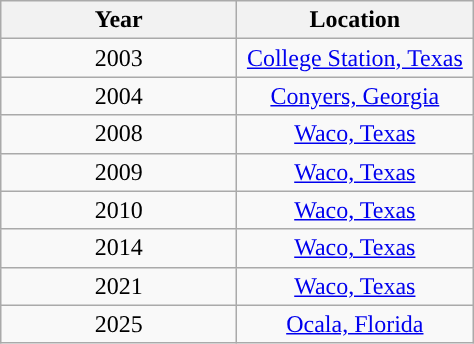<table class="wikitable"; style= "text-align:center">
<tr>
<th width=150px>Year</th>
<th width=150px>Location</th>
</tr>
<tr>
<td>2003</td>
<td><a href='#'>College Station, Texas</a></td>
</tr>
<tr>
<td>2004</td>
<td><a href='#'>Conyers, Georgia</a></td>
</tr>
<tr>
<td>2008</td>
<td><a href='#'>Waco, Texas</a></td>
</tr>
<tr>
<td>2009</td>
<td><a href='#'>Waco, Texas</a></td>
</tr>
<tr>
<td>2010</td>
<td><a href='#'>Waco, Texas</a></td>
</tr>
<tr>
<td>2014</td>
<td><a href='#'>Waco, Texas</a></td>
</tr>
<tr>
<td>2021</td>
<td><a href='#'>Waco, Texas</a></td>
</tr>
<tr>
<td>2025</td>
<td><a href='#'>Ocala, Florida</a></td>
</tr>
</table>
